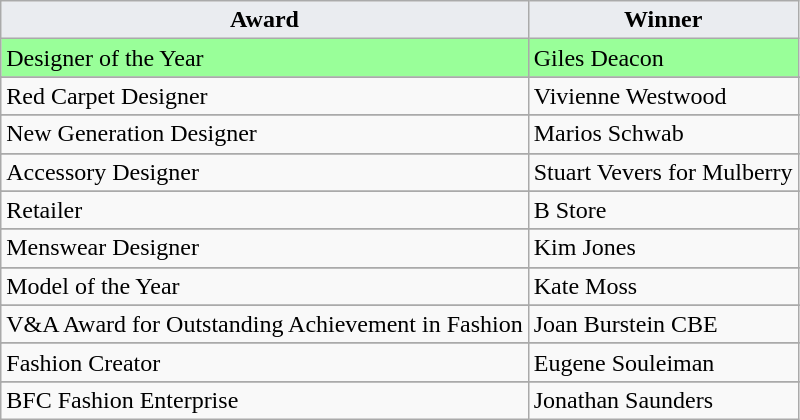<table class="wikitable">
<tr>
<th style="background:#EAECF0">Award</th>
<th style="background:#EAECF0">Winner</th>
</tr>
<tr>
<td style="background:#99ff99">Designer of the Year</td>
<td style="background:#99ff99">Giles Deacon</td>
</tr>
<tr>
</tr>
<tr>
<td>Red Carpet Designer</td>
<td>Vivienne Westwood</td>
</tr>
<tr>
</tr>
<tr>
<td>New Generation Designer</td>
<td>Marios Schwab</td>
</tr>
<tr>
</tr>
<tr>
<td>Accessory Designer</td>
<td>Stuart Vevers for Mulberry</td>
</tr>
<tr>
</tr>
<tr>
<td>Retailer</td>
<td>B Store</td>
</tr>
<tr>
</tr>
<tr>
<td>Menswear Designer</td>
<td>Kim Jones</td>
</tr>
<tr>
</tr>
<tr>
<td>Model of the Year</td>
<td>Kate Moss</td>
</tr>
<tr>
</tr>
<tr>
<td>V&A Award for Outstanding Achievement in Fashion</td>
<td>Joan Burstein CBE</td>
</tr>
<tr>
</tr>
<tr>
<td>Fashion Creator</td>
<td>Eugene Souleiman</td>
</tr>
<tr>
</tr>
<tr>
<td>BFC Fashion Enterprise</td>
<td>Jonathan Saunders</td>
</tr>
</table>
